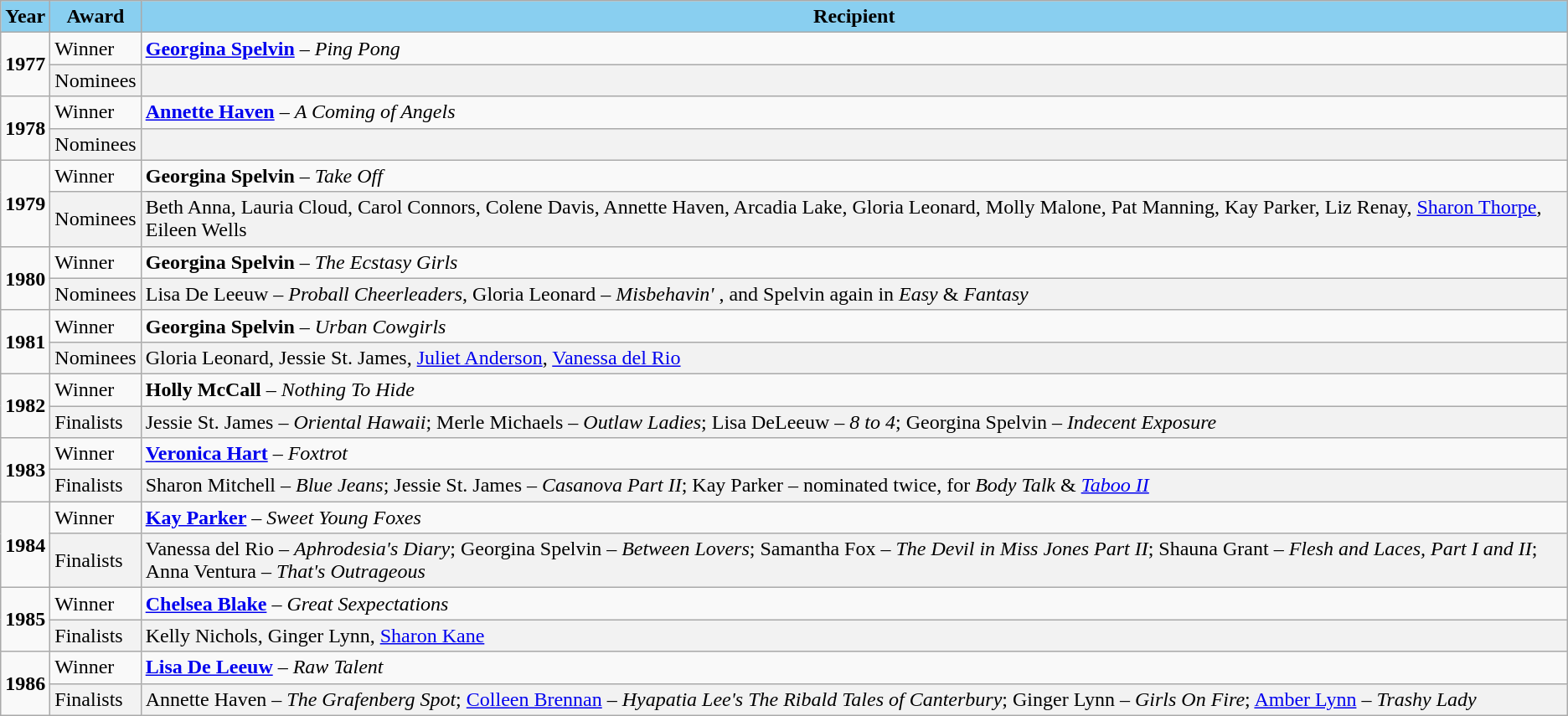<table class="wikitable">
<tr>
<th style="background:#89CFF0">Year</th>
<th style="background:#89CFF0">Award</th>
<th style="background:#89CFF0">Recipient</th>
</tr>
<tr>
<td rowspan=2><strong>1977</strong></td>
<td>Winner</td>
<td><strong><a href='#'>Georgina Spelvin</a></strong> – <em>Ping Pong</em></td>
</tr>
<tr>
<td style="background:#F2F2F2">Nominees</td>
<td style="background:#F2F2F2"></td>
</tr>
<tr>
<td rowspan=2><strong>1978</strong></td>
<td>Winner</td>
<td><strong><a href='#'>Annette Haven</a></strong> – <em>A Coming of Angels</em></td>
</tr>
<tr>
<td style="background:#F2F2F2">Nominees</td>
<td style="background:#F2F2F2"></td>
</tr>
<tr>
<td rowspan=2><strong>1979</strong></td>
<td>Winner</td>
<td><strong>Georgina Spelvin</strong> – <em>Take Off</em></td>
</tr>
<tr>
<td style="background:#F2F2F2">Nominees</td>
<td style="background:#F2F2F2">Beth Anna, Lauria Cloud, Carol Connors, Colene Davis, Annette Haven, Arcadia Lake, Gloria Leonard, Molly Malone, Pat Manning, Kay Parker, Liz Renay, <a href='#'>Sharon Thorpe</a>, Eileen Wells</td>
</tr>
<tr>
<td rowspan=2><strong>1980</strong></td>
<td>Winner</td>
<td><strong>Georgina Spelvin</strong> – <em>The Ecstasy Girls</em></td>
</tr>
<tr>
<td style="background:#F2F2F2">Nominees</td>
<td style="background:#F2F2F2">Lisa De Leeuw – <em>Proball Cheerleaders</em>, Gloria Leonard – <em>Misbehavin' </em>, and Spelvin again in <em>Easy</em> & <em>Fantasy</em></td>
</tr>
<tr>
<td rowspan=2><strong>1981</strong></td>
<td>Winner</td>
<td><strong>Georgina Spelvin</strong> – <em>Urban Cowgirls</em></td>
</tr>
<tr>
<td style="background:#F2F2F2">Nominees</td>
<td style="background:#F2F2F2">Gloria Leonard, Jessie St. James, <a href='#'>Juliet Anderson</a>, <a href='#'>Vanessa del Rio</a></td>
</tr>
<tr>
<td rowspan=2><strong>1982</strong></td>
<td>Winner</td>
<td><strong>Holly McCall</strong> – <em>Nothing To Hide</em></td>
</tr>
<tr>
<td style="background:#F2F2F2">Finalists</td>
<td style="background:#F2F2F2">Jessie St. James – <em>Oriental Hawaii</em>; Merle Michaels – <em>Outlaw Ladies</em>; Lisa DeLeeuw – <em>8 to 4</em>; Georgina Spelvin – <em>Indecent Exposure</em></td>
</tr>
<tr>
<td rowspan=2><strong>1983</strong></td>
<td>Winner</td>
<td><strong><a href='#'>Veronica Hart</a></strong> – <em>Foxtrot</em></td>
</tr>
<tr>
<td style="background:#F2F2F2">Finalists</td>
<td style="background:#F2F2F2">Sharon Mitchell – <em>Blue Jeans</em>; Jessie St. James – <em>Casanova Part II</em>; Kay Parker – nominated twice, for <em>Body Talk</em> & <em><a href='#'>Taboo II</a></em></td>
</tr>
<tr>
<td rowspan=2><strong>1984</strong></td>
<td>Winner</td>
<td><strong><a href='#'>Kay Parker</a></strong> – <em>Sweet Young Foxes</em></td>
</tr>
<tr>
<td style="background:#F2F2F2">Finalists</td>
<td style="background:#F2F2F2">Vanessa del Rio – <em>Aphrodesia's Diary</em>; Georgina Spelvin – <em>Between Lovers</em>; Samantha Fox – <em>The Devil in Miss Jones Part II</em>; Shauna Grant – <em>Flesh and Laces, Part I and II</em>; Anna Ventura – <em>That's Outrageous</em></td>
</tr>
<tr>
<td rowspan=2><strong>1985</strong></td>
<td>Winner</td>
<td><strong><a href='#'>Chelsea Blake</a></strong> – <em>Great Sexpectations</em></td>
</tr>
<tr>
<td style="background:#F2F2F2">Finalists</td>
<td style="background:#F2F2F2">Kelly Nichols, Ginger Lynn, <a href='#'>Sharon Kane</a></td>
</tr>
<tr>
<td rowspan=2><strong>1986</strong></td>
<td>Winner</td>
<td><strong><a href='#'>Lisa De Leeuw</a></strong> – <em>Raw Talent</em></td>
</tr>
<tr>
<td style="background:#F2F2F2">Finalists</td>
<td style="background:#F2F2F2">Annette Haven – <em>The Grafenberg Spot</em>; <a href='#'>Colleen Brennan</a> – <em>Hyapatia Lee's The Ribald Tales of Canterbury</em>; Ginger Lynn – <em>Girls On Fire</em>; <a href='#'>Amber Lynn</a> – <em>Trashy Lady</em></td>
</tr>
</table>
